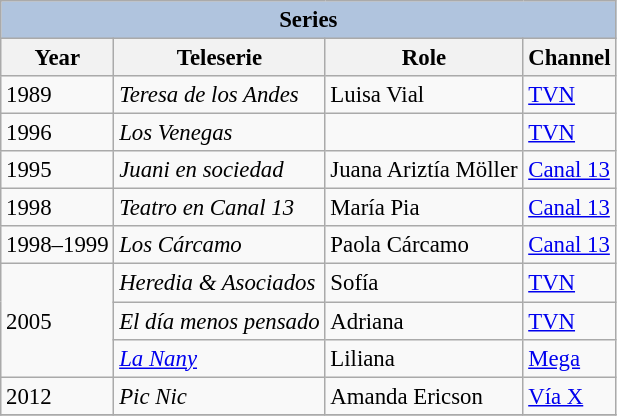<table class="wikitable" style="font-size: 95%;">
<tr>
<th colspan="4" style="background: LightSteelBlue;">Series</th>
</tr>
<tr>
<th>Year</th>
<th>Teleserie</th>
<th>Role</th>
<th>Channel</th>
</tr>
<tr>
<td>1989</td>
<td><em>Teresa de los Andes</em></td>
<td>Luisa Vial</td>
<td><a href='#'>TVN</a></td>
</tr>
<tr>
<td>1996</td>
<td><em>Los Venegas</em></td>
<td></td>
<td><a href='#'>TVN</a></td>
</tr>
<tr>
<td>1995</td>
<td><em>Juani en sociedad</em></td>
<td>Juana Ariztía Möller</td>
<td><a href='#'>Canal 13</a></td>
</tr>
<tr>
<td>1998</td>
<td><em>Teatro en Canal 13</em></td>
<td>María Pia</td>
<td><a href='#'>Canal 13</a></td>
</tr>
<tr>
<td>1998–1999</td>
<td><em>Los Cárcamo</em></td>
<td>Paola Cárcamo</td>
<td><a href='#'>Canal 13</a></td>
</tr>
<tr>
<td rowspan="3">2005</td>
<td><em>Heredia & Asociados</em></td>
<td>Sofía</td>
<td><a href='#'>TVN</a></td>
</tr>
<tr>
<td><em>El día menos pensado</em></td>
<td>Adriana</td>
<td><a href='#'>TVN</a></td>
</tr>
<tr>
<td><em><a href='#'>La Nany</a></em></td>
<td>Liliana</td>
<td><a href='#'>Mega</a></td>
</tr>
<tr>
<td>2012</td>
<td><em>Pic Nic</em></td>
<td>Amanda Ericson</td>
<td><a href='#'>Vía X</a></td>
</tr>
<tr>
</tr>
</table>
